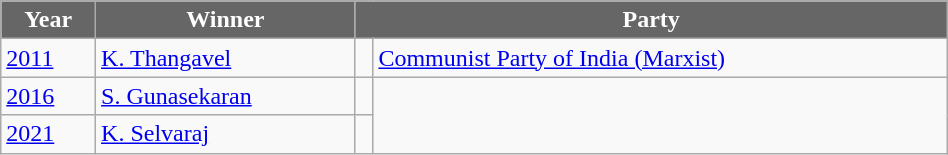<table class="wikitable" width="50%">
<tr>
<th style="background-color:#666666; color:white">Year</th>
<th style="background-color:#666666; color:white">Winner</th>
<th style="background-color:#666666; color:white" colspan="2">Party</th>
</tr>
<tr>
<td><a href='#'>2011</a></td>
<td><a href='#'>K. Thangavel</a></td>
<td></td>
<td><a href='#'>Communist Party of India (Marxist)</a></td>
</tr>
<tr>
<td><a href='#'>2016</a></td>
<td><a href='#'>S. Gunasekaran</a></td>
<td></td>
</tr>
<tr>
<td><a href='#'>2021</a></td>
<td><a href='#'>K. Selvaraj</a></td>
<td></td>
</tr>
</table>
